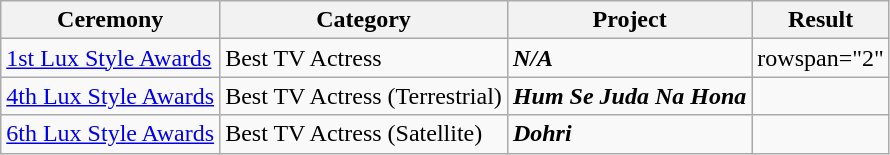<table class="wikitable style">
<tr>
<th>Ceremony</th>
<th>Category</th>
<th>Project</th>
<th>Result</th>
</tr>
<tr>
<td><a href='#'>1st Lux Style Awards</a></td>
<td>Best TV Actress</td>
<td><strong><em>N/A</em></strong></td>
<td>rowspan="2" </td>
</tr>
<tr>
<td><a href='#'>4th Lux Style Awards</a></td>
<td>Best TV Actress (Terrestrial)</td>
<td><strong><em>Hum Se Juda Na Hona</em></strong></td>
</tr>
<tr>
<td><a href='#'>6th Lux Style Awards</a></td>
<td>Best TV Actress (Satellite)</td>
<td><strong><em>Dohri</em></strong></td>
<td></td>
</tr>
</table>
